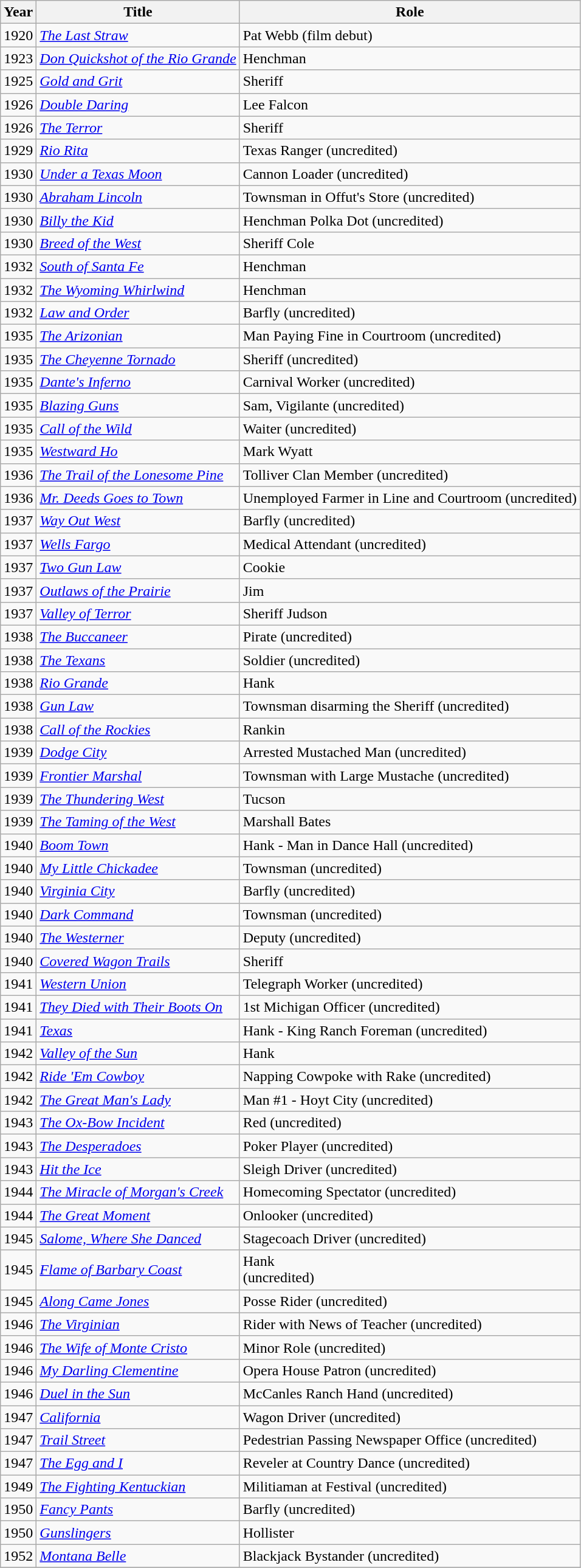<table class=wikitable>
<tr>
<th>Year</th>
<th>Title</th>
<th>Role</th>
</tr>
<tr>
<td>1920</td>
<td><em><a href='#'>The Last Straw</a></em></td>
<td>Pat Webb (film debut)</td>
</tr>
<tr>
<td>1923</td>
<td><em><a href='#'>Don Quickshot of the Rio Grande</a></em></td>
<td>Henchman</td>
</tr>
<tr>
<td>1925</td>
<td><em><a href='#'>Gold and Grit</a></em></td>
<td>Sheriff</td>
</tr>
<tr>
<td>1926</td>
<td><em><a href='#'>Double Daring</a></em></td>
<td>Lee Falcon</td>
</tr>
<tr>
<td>1926</td>
<td><em><a href='#'>The Terror</a></em></td>
<td>Sheriff</td>
</tr>
<tr>
<td>1929</td>
<td><em><a href='#'>Rio Rita</a></em></td>
<td>Texas Ranger (uncredited)</td>
</tr>
<tr>
<td>1930</td>
<td><em><a href='#'>Under a Texas Moon</a></em></td>
<td>Cannon Loader (uncredited)</td>
</tr>
<tr>
<td>1930</td>
<td><em><a href='#'>Abraham Lincoln</a></em></td>
<td>Townsman in Offut's Store (uncredited)</td>
</tr>
<tr>
<td>1930</td>
<td><em><a href='#'>Billy the Kid</a></em></td>
<td>Henchman Polka Dot (uncredited)</td>
</tr>
<tr>
<td>1930</td>
<td><em><a href='#'>Breed of the West</a></em></td>
<td>Sheriff Cole</td>
</tr>
<tr>
<td>1932</td>
<td><em><a href='#'>South of Santa Fe</a></em></td>
<td>Henchman</td>
</tr>
<tr>
<td>1932</td>
<td><em><a href='#'>The Wyoming Whirlwind</a></em></td>
<td>Henchman</td>
</tr>
<tr>
<td>1932</td>
<td><em><a href='#'>Law and Order</a></em></td>
<td>Barfly (uncredited)</td>
</tr>
<tr>
<td>1935</td>
<td><em><a href='#'>The Arizonian</a></em></td>
<td>Man Paying Fine in Courtroom (uncredited)</td>
</tr>
<tr>
<td>1935</td>
<td><em><a href='#'>The Cheyenne Tornado</a></em></td>
<td>Sheriff (uncredited)</td>
</tr>
<tr>
<td>1935</td>
<td><em><a href='#'>Dante's Inferno</a></em></td>
<td>Carnival Worker (uncredited)</td>
</tr>
<tr>
<td>1935</td>
<td><em><a href='#'>Blazing Guns</a></em></td>
<td>Sam, Vigilante (uncredited)</td>
</tr>
<tr>
<td>1935</td>
<td><em><a href='#'>Call of the Wild</a></em></td>
<td>Waiter (uncredited)</td>
</tr>
<tr>
<td>1935</td>
<td><em><a href='#'>Westward Ho</a></em></td>
<td>Mark Wyatt</td>
</tr>
<tr>
<td>1936</td>
<td><em><a href='#'>The Trail of the Lonesome Pine</a></em></td>
<td>Tolliver Clan Member (uncredited)</td>
</tr>
<tr>
<td>1936</td>
<td><em><a href='#'>Mr. Deeds Goes to Town</a></em></td>
<td>Unemployed Farmer in Line and Courtroom (uncredited)</td>
</tr>
<tr>
<td>1937</td>
<td><em><a href='#'>Way Out West</a></em></td>
<td>Barfly (uncredited)</td>
</tr>
<tr>
<td>1937</td>
<td><em><a href='#'>Wells Fargo</a></em></td>
<td>Medical Attendant (uncredited)</td>
</tr>
<tr>
<td>1937</td>
<td><em><a href='#'>Two Gun Law</a></em></td>
<td>Cookie</td>
</tr>
<tr>
<td>1937</td>
<td><em><a href='#'>Outlaws of the Prairie</a></em></td>
<td>Jim</td>
</tr>
<tr>
<td>1937</td>
<td><em><a href='#'>Valley of Terror</a></em></td>
<td>Sheriff Judson</td>
</tr>
<tr>
<td>1938</td>
<td><em><a href='#'>The Buccaneer</a></em></td>
<td>Pirate (uncredited)</td>
</tr>
<tr>
<td>1938</td>
<td><em><a href='#'>The Texans</a></em></td>
<td>Soldier (uncredited)</td>
</tr>
<tr>
<td>1938</td>
<td><em><a href='#'>Rio Grande</a></em></td>
<td>Hank</td>
</tr>
<tr>
<td>1938</td>
<td><em><a href='#'>Gun Law</a></em></td>
<td>Townsman disarming the Sheriff (uncredited)</td>
</tr>
<tr>
<td>1938</td>
<td><em><a href='#'>Call of the Rockies</a></em></td>
<td>Rankin</td>
</tr>
<tr>
<td>1939</td>
<td><em><a href='#'>Dodge City</a></em></td>
<td>Arrested Mustached Man (uncredited)</td>
</tr>
<tr>
<td>1939</td>
<td><em><a href='#'>Frontier Marshal</a></em></td>
<td>Townsman with Large Mustache (uncredited)</td>
</tr>
<tr>
<td>1939</td>
<td><em><a href='#'>The Thundering West</a></em></td>
<td>Tucson</td>
</tr>
<tr>
<td>1939</td>
<td><em><a href='#'>The Taming of the West</a></em></td>
<td>Marshall Bates</td>
</tr>
<tr>
<td>1940</td>
<td><em><a href='#'>Boom Town</a></em></td>
<td>Hank - Man in Dance Hall (uncredited)</td>
</tr>
<tr>
<td>1940</td>
<td><em><a href='#'>My Little Chickadee</a></em></td>
<td>Townsman (uncredited)</td>
</tr>
<tr>
<td>1940</td>
<td><em><a href='#'>Virginia City</a></em></td>
<td>Barfly (uncredited)</td>
</tr>
<tr>
<td>1940</td>
<td><em><a href='#'>Dark Command</a></em></td>
<td>Townsman (uncredited)</td>
</tr>
<tr>
<td>1940</td>
<td><em><a href='#'>The Westerner</a></em></td>
<td>Deputy (uncredited)</td>
</tr>
<tr>
<td>1940</td>
<td><em><a href='#'>Covered Wagon Trails</a></em></td>
<td>Sheriff</td>
</tr>
<tr>
<td>1941</td>
<td><em><a href='#'>Western Union</a></em></td>
<td>Telegraph Worker (uncredited)</td>
</tr>
<tr>
<td>1941</td>
<td><em><a href='#'>They Died with Their Boots On</a></em></td>
<td>1st Michigan Officer (uncredited)</td>
</tr>
<tr>
<td>1941</td>
<td><em><a href='#'>Texas</a></em></td>
<td>Hank - King Ranch Foreman (uncredited)</td>
</tr>
<tr>
<td>1942</td>
<td><em><a href='#'>Valley of the Sun</a></em></td>
<td>Hank</td>
</tr>
<tr>
<td>1942</td>
<td><em><a href='#'>Ride 'Em Cowboy</a></em></td>
<td>Napping Cowpoke with Rake (uncredited)</td>
</tr>
<tr>
<td>1942</td>
<td><em><a href='#'>The Great Man's Lady</a></em></td>
<td>Man #1 - Hoyt City (uncredited)</td>
</tr>
<tr>
<td>1943</td>
<td><em><a href='#'>The Ox-Bow Incident</a></em></td>
<td>Red (uncredited)</td>
</tr>
<tr>
<td>1943</td>
<td><em><a href='#'>The Desperadoes</a></em></td>
<td>Poker Player (uncredited)</td>
</tr>
<tr>
<td>1943</td>
<td><em><a href='#'>Hit the Ice</a></em></td>
<td>Sleigh Driver (uncredited)</td>
</tr>
<tr>
<td>1944</td>
<td><em><a href='#'>The Miracle of Morgan's Creek</a></em></td>
<td>Homecoming Spectator (uncredited)</td>
</tr>
<tr>
<td>1944</td>
<td><em><a href='#'>The Great Moment</a></em></td>
<td>Onlooker (uncredited)</td>
</tr>
<tr>
<td>1945</td>
<td><em><a href='#'>Salome, Where She Danced</a></em></td>
<td>Stagecoach Driver (uncredited)</td>
</tr>
<tr>
<td>1945</td>
<td><em><a href='#'>Flame of Barbary Coast</a></em></td>
<td>Hank<br>(uncredited)</td>
</tr>
<tr>
<td>1945</td>
<td><em><a href='#'>Along Came Jones</a></em></td>
<td>Posse Rider (uncredited)</td>
</tr>
<tr>
<td>1946</td>
<td><em><a href='#'>The Virginian</a></em></td>
<td>Rider with News of Teacher (uncredited)</td>
</tr>
<tr>
<td>1946</td>
<td><em><a href='#'>The Wife of Monte Cristo</a></em></td>
<td>Minor Role (uncredited)</td>
</tr>
<tr>
<td>1946</td>
<td><em><a href='#'>My Darling Clementine</a></em></td>
<td>Opera House Patron (uncredited)</td>
</tr>
<tr>
<td>1946</td>
<td><em><a href='#'>Duel in the Sun</a></em></td>
<td>McCanles Ranch Hand (uncredited)</td>
</tr>
<tr>
<td>1947</td>
<td><em><a href='#'>California</a></em></td>
<td>Wagon Driver (uncredited)</td>
</tr>
<tr>
<td>1947</td>
<td><em><a href='#'>Trail Street</a></em></td>
<td>Pedestrian Passing Newspaper Office (uncredited)</td>
</tr>
<tr>
<td>1947</td>
<td><em><a href='#'>The Egg and I</a></em></td>
<td>Reveler at Country Dance (uncredited)</td>
</tr>
<tr>
<td>1949</td>
<td><em><a href='#'>The Fighting Kentuckian</a></em></td>
<td>Militiaman at Festival (uncredited)</td>
</tr>
<tr>
<td>1950</td>
<td><em><a href='#'>Fancy Pants</a></em></td>
<td>Barfly (uncredited)</td>
</tr>
<tr>
<td>1950</td>
<td><em><a href='#'>Gunslingers</a></em></td>
<td>Hollister</td>
</tr>
<tr>
<td>1952</td>
<td><em><a href='#'>Montana Belle</a></em></td>
<td>Blackjack Bystander (uncredited)</td>
</tr>
<tr>
</tr>
</table>
